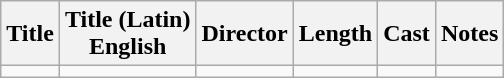<table class="wikitable">
<tr>
<th>Title</th>
<th>Title (Latin)<br>English</th>
<th>Director</th>
<th>Length</th>
<th>Cast</th>
<th>Notes</th>
</tr>
<tr>
<td></td>
<td></td>
<td></td>
<td></td>
<td></td>
<td></td>
</tr>
</table>
